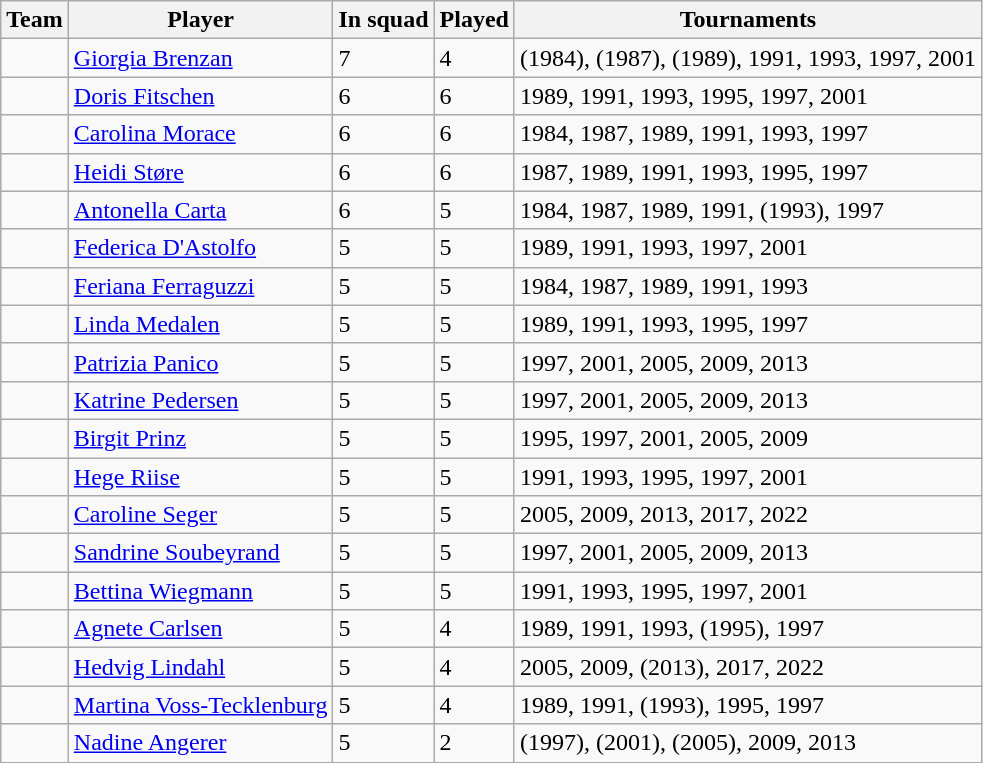<table class="wikitable sortable">
<tr>
<th>Team</th>
<th>Player</th>
<th>In squad</th>
<th>Played</th>
<th>Tournaments</th>
</tr>
<tr>
<td></td>
<td><a href='#'>Giorgia Brenzan</a></td>
<td>7</td>
<td>4</td>
<td>(1984), (1987), (1989), 1991, 1993, 1997, 2001</td>
</tr>
<tr>
<td></td>
<td><a href='#'>Doris Fitschen</a></td>
<td>6</td>
<td>6</td>
<td>1989, 1991, 1993, 1995, 1997, 2001</td>
</tr>
<tr>
<td></td>
<td><a href='#'>Carolina Morace</a></td>
<td>6</td>
<td>6</td>
<td>1984, 1987, 1989, 1991, 1993, 1997</td>
</tr>
<tr>
<td></td>
<td><a href='#'>Heidi Støre</a></td>
<td>6</td>
<td>6</td>
<td>1987,  1989, 1991, 1993, 1995, 1997</td>
</tr>
<tr>
<td></td>
<td><a href='#'>Antonella Carta</a></td>
<td>6</td>
<td>5</td>
<td>1984, 1987, 1989, 1991, (1993), 1997</td>
</tr>
<tr>
<td></td>
<td><a href='#'>Federica D'Astolfo</a></td>
<td>5</td>
<td>5</td>
<td>1989, 1991, 1993, 1997, 2001</td>
</tr>
<tr>
<td></td>
<td><a href='#'>Feriana Ferraguzzi</a></td>
<td>5</td>
<td>5</td>
<td>1984, 1987, 1989, 1991, 1993</td>
</tr>
<tr>
<td></td>
<td><a href='#'>Linda Medalen</a></td>
<td>5</td>
<td>5</td>
<td>1989, 1991, 1993, 1995, 1997</td>
</tr>
<tr>
<td></td>
<td><a href='#'>Patrizia Panico</a></td>
<td>5</td>
<td>5</td>
<td>1997, 2001, 2005, 2009, 2013</td>
</tr>
<tr>
<td></td>
<td><a href='#'>Katrine Pedersen</a></td>
<td>5</td>
<td>5</td>
<td>1997, 2001, 2005, 2009, 2013</td>
</tr>
<tr>
<td></td>
<td><a href='#'>Birgit Prinz</a></td>
<td>5</td>
<td>5</td>
<td>1995, 1997, 2001, 2005, 2009</td>
</tr>
<tr>
<td></td>
<td><a href='#'>Hege Riise</a></td>
<td>5</td>
<td>5</td>
<td>1991, 1993, 1995, 1997, 2001</td>
</tr>
<tr>
<td></td>
<td><a href='#'>Caroline Seger</a></td>
<td>5</td>
<td>5</td>
<td>2005, 2009, 2013, 2017, 2022</td>
</tr>
<tr>
<td></td>
<td><a href='#'>Sandrine Soubeyrand</a></td>
<td>5</td>
<td>5</td>
<td>1997, 2001, 2005, 2009, 2013</td>
</tr>
<tr>
<td></td>
<td><a href='#'>Bettina Wiegmann</a></td>
<td>5</td>
<td>5</td>
<td>1991, 1993, 1995, 1997, 2001</td>
</tr>
<tr>
<td></td>
<td><a href='#'>Agnete Carlsen</a></td>
<td>5</td>
<td>4</td>
<td>1989, 1991, 1993, (1995), 1997</td>
</tr>
<tr>
<td></td>
<td><a href='#'>Hedvig Lindahl</a></td>
<td>5</td>
<td>4</td>
<td>2005, 2009, (2013), 2017, 2022</td>
</tr>
<tr>
<td></td>
<td><a href='#'>Martina Voss-Tecklenburg</a></td>
<td>5</td>
<td>4</td>
<td>1989, 1991, (1993), 1995, 1997</td>
</tr>
<tr>
<td></td>
<td><a href='#'>Nadine Angerer</a></td>
<td>5</td>
<td>2</td>
<td>(1997), (2001), (2005), 2009, 2013</td>
</tr>
</table>
